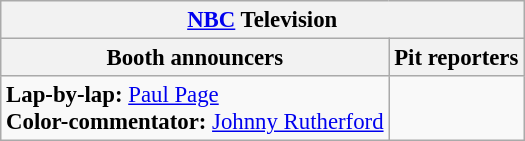<table class="wikitable" style="font-size: 95%;">
<tr>
<th colspan="2"><a href='#'>NBC</a> Television</th>
</tr>
<tr>
<th>Booth announcers</th>
<th>Pit reporters</th>
</tr>
<tr>
<td><strong>Lap-by-lap:</strong> <a href='#'>Paul Page</a><br><strong>Color-commentator:</strong> <a href='#'>Johnny Rutherford</a></td>
<td></td>
</tr>
</table>
